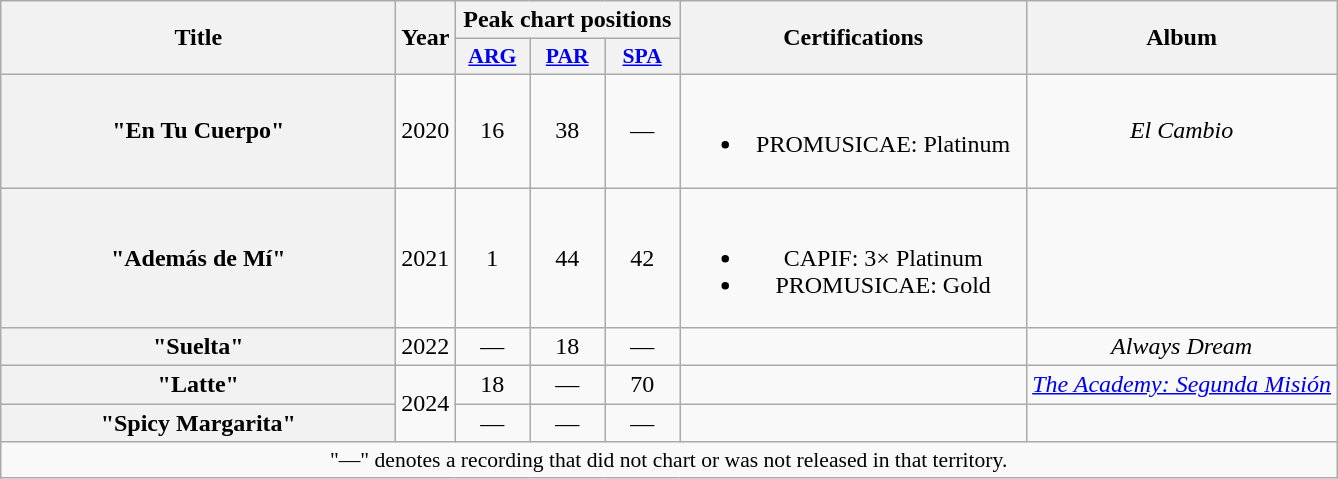<table class="wikitable plainrowheaders" style="text-align:center;">
<tr>
<th scope="col" rowspan="2" style="width:16em;">Title</th>
<th scope="col" rowspan="2">Year</th>
<th scope="col" colspan="3">Peak chart positions</th>
<th scope="col" rowspan="2" style="width:14em;">Certifications</th>
<th scope="col" rowspan="2">Album</th>
</tr>
<tr>
<th scope="col" style="width:3em;font-size:90%;"><a href='#'>ARG</a><br></th>
<th scope="col" style="width:3em;font-size:90%;"><a href='#'>PAR</a><br></th>
<th scope="col" style="width:3em;font-size:90%;"><a href='#'>SPA</a><br></th>
</tr>
<tr>
<th scope="row">"En Tu Cuerpo"  <br></th>
<td>2020</td>
<td>16</td>
<td>38</td>
<td>—</td>
<td><br><ul><li>PROMUSICAE: Platinum</li></ul></td>
<td><em>El Cambio</em></td>
</tr>
<tr>
<th scope="row">"Además de Mí"  <br></th>
<td>2021</td>
<td>1</td>
<td>44</td>
<td>42</td>
<td><br><ul><li>CAPIF: 3× Platinum</li><li>PROMUSICAE: Gold</li></ul></td>
<td></td>
</tr>
<tr>
<th scope="row">"Suelta"<br></th>
<td>2022</td>
<td>—</td>
<td>18</td>
<td>—</td>
<td></td>
<td><em>Always Dream</em></td>
</tr>
<tr>
<th scope="row">"Latte"<br></th>
<td rowspan="2">2024</td>
<td>18</td>
<td>—</td>
<td>70</td>
<td></td>
<td><em><a href='#'>The Academy: Segunda Misión</a></em></td>
</tr>
<tr>
<th scope="row">"Spicy Margarita"<br></th>
<td>—</td>
<td>—</td>
<td>—</td>
<td></td>
<td></td>
</tr>
<tr>
<td colspan="7" style="font-size:90%">"—" denotes a recording that did not chart or was not released in that territory.</td>
</tr>
</table>
